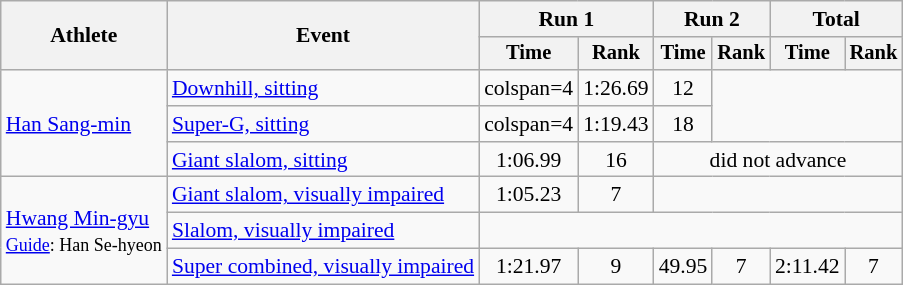<table class="wikitable" style="font-size:90%">
<tr>
<th rowspan=2>Athlete</th>
<th rowspan=2>Event</th>
<th colspan=2>Run 1</th>
<th colspan=2>Run 2</th>
<th colspan=2>Total</th>
</tr>
<tr style="font-size:95%">
<th>Time</th>
<th>Rank</th>
<th>Time</th>
<th>Rank</th>
<th>Time</th>
<th>Rank</th>
</tr>
<tr align=center>
<td style="text-align:left;" rowspan="3"><a href='#'>Han Sang-min</a></td>
<td align=left><a href='#'>Downhill, sitting</a></td>
<td>colspan=4 </td>
<td>1:26.69</td>
<td>12</td>
</tr>
<tr align=center>
<td align=left><a href='#'>Super-G, sitting</a></td>
<td>colspan=4 </td>
<td>1:19.43</td>
<td>18</td>
</tr>
<tr align=center>
<td align=left><a href='#'>Giant slalom, sitting</a></td>
<td>1:06.99</td>
<td>16</td>
<td colspan=4>did not advance</td>
</tr>
<tr align=center>
<td style="text-align:left;" rowspan="5"><a href='#'>Hwang Min-gyu</a><br><small><a href='#'>Guide</a>: Han Se-hyeon</small></td>
<td align=left><a href='#'>Giant slalom, visually impaired</a></td>
<td>1:05.23</td>
<td>7</td>
<td colspan=4></td>
</tr>
<tr align=center>
<td align=left><a href='#'>Slalom, visually impaired</a></td>
<td colspan=6></td>
</tr>
<tr align=center>
<td align=left><a href='#'>Super combined, visually impaired</a></td>
<td>1:21.97</td>
<td>9</td>
<td>49.95</td>
<td>7</td>
<td>2:11.42</td>
<td>7</td>
</tr>
</table>
